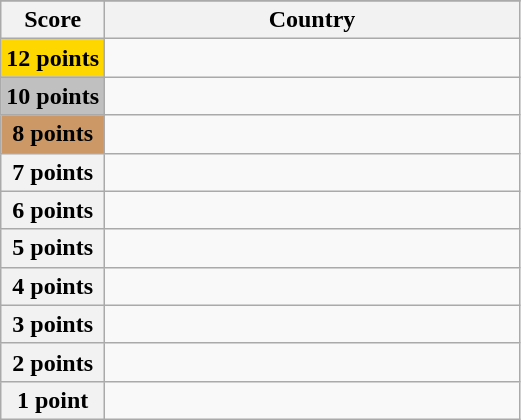<table class="wikitable">
<tr>
</tr>
<tr>
<th scope="col" width="20%">Score</th>
<th scope="col">Country</th>
</tr>
<tr>
<th scope="row" style="background:gold">12 points</th>
<td></td>
</tr>
<tr>
<th scope="row" style="background:silver">10 points</th>
<td></td>
</tr>
<tr>
<th scope="row" style="background:#CC9966">8 points</th>
<td></td>
</tr>
<tr>
<th scope="row">7 points</th>
<td></td>
</tr>
<tr>
<th scope="row">6 points</th>
<td></td>
</tr>
<tr>
<th scope="row">5 points</th>
<td></td>
</tr>
<tr>
<th scope="row">4 points</th>
<td></td>
</tr>
<tr>
<th scope="row">3 points</th>
<td></td>
</tr>
<tr>
<th scope="row">2 points</th>
<td></td>
</tr>
<tr>
<th scope="row">1 point</th>
<td></td>
</tr>
</table>
